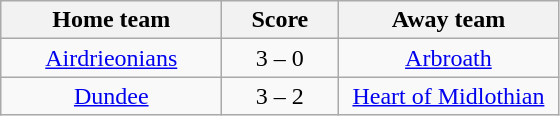<table class="wikitable" style="text-align: center">
<tr>
<th width=140>Home team</th>
<th width=70>Score</th>
<th width=140>Away team</th>
</tr>
<tr>
<td><a href='#'>Airdrieonians</a></td>
<td>3 – 0</td>
<td><a href='#'>Arbroath</a></td>
</tr>
<tr>
<td><a href='#'>Dundee</a></td>
<td>3 – 2</td>
<td><a href='#'>Heart of Midlothian</a></td>
</tr>
</table>
